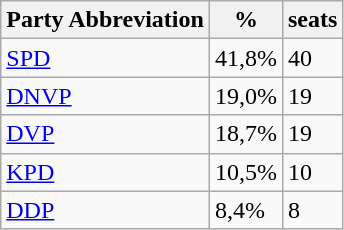<table class="wikitable">
<tr>
<th>Party Abbreviation</th>
<th>%</th>
<th>seats</th>
</tr>
<tr>
<td><a href='#'>SPD</a></td>
<td>41,8%</td>
<td>40</td>
</tr>
<tr>
<td><a href='#'>DNVP</a></td>
<td>19,0%</td>
<td>19</td>
</tr>
<tr>
<td><a href='#'>DVP</a></td>
<td>18,7%</td>
<td>19</td>
</tr>
<tr>
<td><a href='#'>KPD</a></td>
<td>10,5%</td>
<td>10</td>
</tr>
<tr>
<td><a href='#'>DDP</a></td>
<td>8,4%</td>
<td>8</td>
</tr>
</table>
